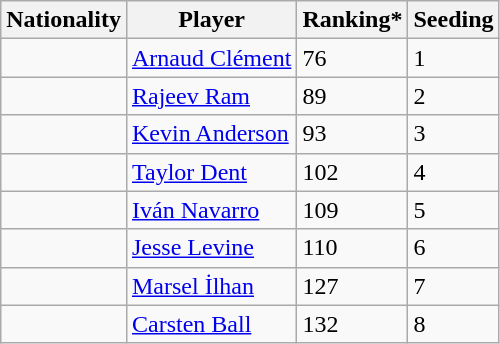<table class="wikitable" border="1">
<tr>
<th>Nationality</th>
<th>Player</th>
<th>Ranking*</th>
<th>Seeding</th>
</tr>
<tr>
<td></td>
<td><a href='#'>Arnaud Clément</a></td>
<td>76</td>
<td>1</td>
</tr>
<tr>
<td></td>
<td><a href='#'>Rajeev Ram</a></td>
<td>89</td>
<td>2</td>
</tr>
<tr>
<td></td>
<td><a href='#'>Kevin Anderson</a></td>
<td>93</td>
<td>3</td>
</tr>
<tr>
<td></td>
<td><a href='#'>Taylor Dent</a></td>
<td>102</td>
<td>4</td>
</tr>
<tr>
<td></td>
<td><a href='#'>Iván Navarro</a></td>
<td>109</td>
<td>5</td>
</tr>
<tr>
<td></td>
<td><a href='#'>Jesse Levine</a></td>
<td>110</td>
<td>6</td>
</tr>
<tr>
<td></td>
<td><a href='#'>Marsel İlhan</a></td>
<td>127</td>
<td>7</td>
</tr>
<tr>
<td></td>
<td><a href='#'>Carsten Ball</a></td>
<td>132</td>
<td>8</td>
</tr>
</table>
